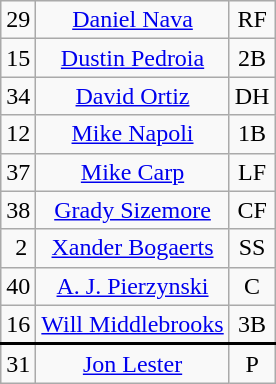<table class="wikitable plainrowheaders" style="text-align:center;">
<tr>
<td>29</td>
<td><a href='#'>Daniel Nava</a></td>
<td>RF</td>
</tr>
<tr>
<td>15</td>
<td><a href='#'>Dustin Pedroia</a></td>
<td>2B</td>
</tr>
<tr>
<td>34</td>
<td><a href='#'>David Ortiz</a></td>
<td>DH</td>
</tr>
<tr>
<td>12</td>
<td><a href='#'>Mike Napoli</a></td>
<td>1B</td>
</tr>
<tr>
<td>37</td>
<td><a href='#'>Mike Carp</a></td>
<td>LF</td>
</tr>
<tr>
<td>38</td>
<td><a href='#'>Grady Sizemore</a></td>
<td>CF</td>
</tr>
<tr>
<td> 2</td>
<td><a href='#'>Xander Bogaerts</a></td>
<td>SS</td>
</tr>
<tr>
<td>40</td>
<td><a href='#'>A. J. Pierzynski</a></td>
<td>C</td>
</tr>
<tr style="border-bottom:2px solid black">
<td>16</td>
<td><a href='#'>Will Middlebrooks</a></td>
<td>3B</td>
</tr>
<tr>
<td>31</td>
<td><a href='#'>Jon Lester</a></td>
<td>P</td>
</tr>
</table>
